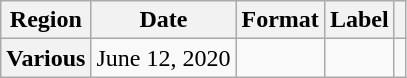<table class="wikitable plainrowheaders">
<tr>
<th scope="col">Region</th>
<th scope="col">Date</th>
<th scope="col">Format</th>
<th scope="col">Label</th>
<th scope="col"></th>
</tr>
<tr>
<th scope="row">Various</th>
<td rowspan="3">June 12, 2020</td>
<td></td>
<td></td>
<td style="text-align:center;"></td>
</tr>
</table>
